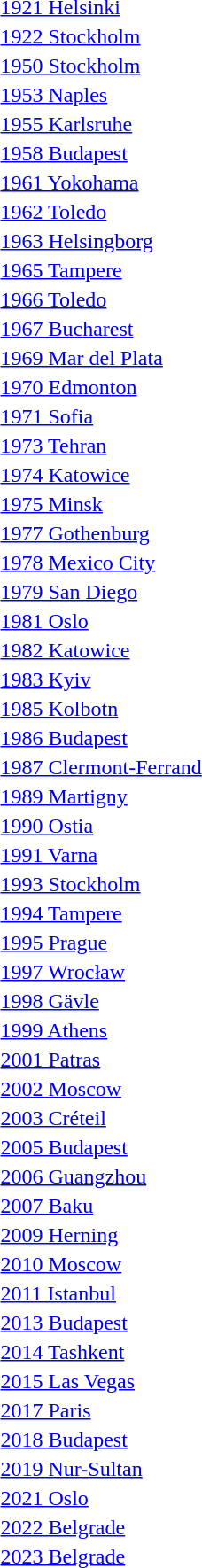<table>
<tr>
<td><a href='#'>1921 Helsinki</a></td>
<td></td>
<td></td>
<td></td>
</tr>
<tr>
<td><a href='#'>1922 Stockholm</a></td>
<td></td>
<td></td>
<td></td>
</tr>
<tr>
<td><a href='#'>1950 Stockholm</a></td>
<td></td>
<td></td>
<td></td>
</tr>
<tr>
<td><a href='#'>1953 Naples</a></td>
<td></td>
<td></td>
<td></td>
</tr>
<tr>
<td><a href='#'>1955 Karlsruhe</a></td>
<td></td>
<td></td>
<td></td>
</tr>
<tr>
<td><a href='#'>1958 Budapest</a></td>
<td></td>
<td></td>
<td></td>
</tr>
<tr>
<td><a href='#'>1961 Yokohama</a></td>
<td></td>
<td></td>
<td></td>
</tr>
<tr>
<td><a href='#'>1962 Toledo</a></td>
<td></td>
<td></td>
<td></td>
</tr>
<tr>
<td><a href='#'>1963 Helsingborg</a></td>
<td></td>
<td></td>
<td></td>
</tr>
<tr>
<td><a href='#'>1965 Tampere</a></td>
<td></td>
<td></td>
<td></td>
</tr>
<tr>
<td><a href='#'>1966 Toledo</a></td>
<td></td>
<td></td>
<td></td>
</tr>
<tr>
<td><a href='#'>1967 Bucharest</a></td>
<td></td>
<td></td>
<td></td>
</tr>
<tr>
<td><a href='#'>1969 Mar del Plata</a></td>
<td></td>
<td></td>
<td></td>
</tr>
<tr>
<td><a href='#'>1970 Edmonton</a></td>
<td></td>
<td></td>
<td></td>
</tr>
<tr>
<td><a href='#'>1971 Sofia</a></td>
<td></td>
<td></td>
<td></td>
</tr>
<tr>
<td><a href='#'>1973 Tehran</a></td>
<td></td>
<td></td>
<td></td>
</tr>
<tr>
<td><a href='#'>1974 Katowice</a></td>
<td></td>
<td></td>
<td></td>
</tr>
<tr>
<td><a href='#'>1975 Minsk</a></td>
<td></td>
<td></td>
<td></td>
</tr>
<tr>
<td><a href='#'>1977 Gothenburg</a></td>
<td></td>
<td></td>
<td></td>
</tr>
<tr>
<td><a href='#'>1978 Mexico City</a></td>
<td></td>
<td></td>
<td></td>
</tr>
<tr>
<td><a href='#'>1979 San Diego</a></td>
<td></td>
<td></td>
<td></td>
</tr>
<tr>
<td><a href='#'>1981 Oslo</a></td>
<td></td>
<td></td>
<td></td>
</tr>
<tr>
<td><a href='#'>1982 Katowice</a></td>
<td></td>
<td></td>
<td></td>
</tr>
<tr>
<td><a href='#'>1983 Kyiv</a></td>
<td></td>
<td></td>
<td></td>
</tr>
<tr>
<td><a href='#'>1985 Kolbotn</a></td>
<td></td>
<td></td>
<td></td>
</tr>
<tr>
<td><a href='#'>1986 Budapest</a></td>
<td></td>
<td></td>
<td></td>
</tr>
<tr>
<td><a href='#'>1987 Clermont-Ferrand</a></td>
<td></td>
<td></td>
<td></td>
</tr>
<tr>
<td><a href='#'>1989 Martigny</a></td>
<td></td>
<td></td>
<td></td>
</tr>
<tr>
<td><a href='#'>1990 Ostia</a></td>
<td></td>
<td></td>
<td></td>
</tr>
<tr>
<td><a href='#'>1991 Varna</a></td>
<td></td>
<td></td>
<td></td>
</tr>
<tr>
<td><a href='#'>1993 Stockholm</a></td>
<td></td>
<td></td>
<td></td>
</tr>
<tr>
<td><a href='#'>1994 Tampere</a></td>
<td></td>
<td></td>
<td></td>
</tr>
<tr>
<td><a href='#'>1995 Prague</a></td>
<td></td>
<td></td>
<td></td>
</tr>
<tr>
<td><a href='#'>1997 Wrocław</a></td>
<td></td>
<td></td>
<td></td>
</tr>
<tr>
<td><a href='#'>1998 Gävle</a></td>
<td></td>
<td></td>
<td></td>
</tr>
<tr>
<td><a href='#'>1999 Athens</a></td>
<td></td>
<td></td>
<td></td>
</tr>
<tr>
<td><a href='#'>2001 Patras</a></td>
<td></td>
<td></td>
<td></td>
</tr>
<tr>
<td><a href='#'>2002 Moscow</a></td>
<td></td>
<td></td>
<td></td>
</tr>
<tr>
<td><a href='#'>2003 Créteil</a></td>
<td></td>
<td></td>
<td></td>
</tr>
<tr>
<td rowspan=2><a href='#'>2005 Budapest</a></td>
<td rowspan=2></td>
<td rowspan=2></td>
<td></td>
</tr>
<tr>
<td></td>
</tr>
<tr>
<td rowspan=2><a href='#'>2006 Guangzhou</a></td>
<td rowspan=2></td>
<td rowspan=2></td>
<td></td>
</tr>
<tr>
<td></td>
</tr>
<tr>
<td rowspan=2><a href='#'>2007 Baku</a></td>
<td rowspan=2></td>
<td rowspan=2></td>
<td></td>
</tr>
<tr>
<td></td>
</tr>
<tr>
<td rowspan=2><a href='#'>2009 Herning</a></td>
<td rowspan=2></td>
<td rowspan=2></td>
<td></td>
</tr>
<tr>
<td></td>
</tr>
<tr>
<td rowspan=2><a href='#'>2010 Moscow</a></td>
<td rowspan=2></td>
<td rowspan=2></td>
<td></td>
</tr>
<tr>
<td></td>
</tr>
<tr>
<td rowspan=2><a href='#'>2011 Istanbul</a></td>
<td rowspan=2></td>
<td rowspan=2></td>
<td></td>
</tr>
<tr>
<td></td>
</tr>
<tr>
<td rowspan=2><a href='#'>2013 Budapest</a></td>
<td rowspan=2></td>
<td rowspan=2></td>
<td></td>
</tr>
<tr>
<td></td>
</tr>
<tr>
<td rowspan=2><a href='#'>2014 Tashkent</a></td>
<td rowspan=2></td>
<td rowspan=2></td>
<td></td>
</tr>
<tr>
<td></td>
</tr>
<tr>
<td rowspan=2><a href='#'>2015 Las Vegas</a></td>
<td rowspan=2></td>
<td rowspan=2></td>
<td></td>
</tr>
<tr>
<td></td>
</tr>
<tr>
<td rowspan=2><a href='#'>2017 Paris</a></td>
<td rowspan=2></td>
<td rowspan=2></td>
<td></td>
</tr>
<tr>
<td></td>
</tr>
<tr>
<td rowspan=2><a href='#'>2018 Budapest</a></td>
<td rowspan=2></td>
<td rowspan=2></td>
<td></td>
</tr>
<tr>
<td></td>
</tr>
<tr>
<td rowspan=2><a href='#'>2019 Nur-Sultan</a></td>
<td rowspan=2></td>
<td rowspan=2></td>
<td></td>
</tr>
<tr>
<td></td>
</tr>
<tr>
<td rowspan=2><a href='#'>2021 Oslo</a></td>
<td rowspan=2></td>
<td rowspan=2></td>
<td></td>
</tr>
<tr>
<td></td>
</tr>
<tr>
<td rowspan=2><a href='#'>2022 Belgrade</a></td>
<td rowspan=2></td>
<td rowspan=2></td>
<td></td>
</tr>
<tr>
<td></td>
</tr>
<tr>
<td rowspan=2><a href='#'>2023 Belgrade</a></td>
<td rowspan=2></td>
<td rowspan=2></td>
<td></td>
</tr>
<tr>
<td></td>
</tr>
</table>
